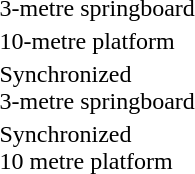<table>
<tr>
<td>3-metre springboard <br></td>
<td><strong></strong></td>
<td></td>
<td></td>
</tr>
<tr>
<td>10-metre platform <br></td>
<td><strong></strong></td>
<td></td>
<td></td>
</tr>
<tr>
<td>Synchronized<br>3-metre springboard <br></td>
<td><strong><br></strong></td>
<td><br></td>
<td><br></td>
</tr>
<tr>
<td>Synchronized<br>10 metre platform <br></td>
<td><strong><br></strong></td>
<td><br></td>
<td><br></td>
</tr>
</table>
